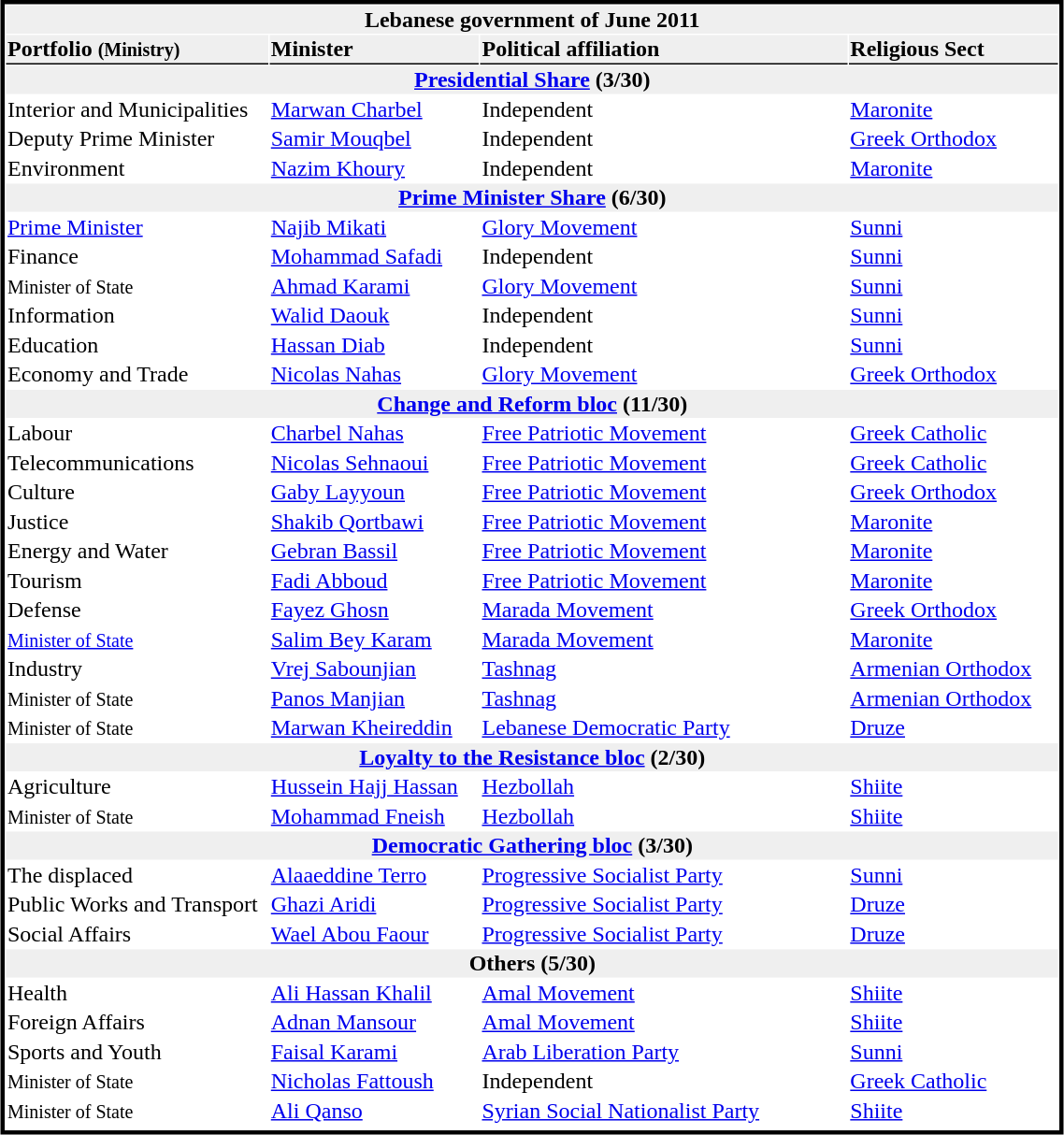<table width="60%" border="0" align="center" cellpadding="1" cellspacing="1" style="margin:3px; border:3px solid;">
<tr>
<td colspan="4" style="text-align:center; background:#efefef"><strong>Lebanese government of June 2011</strong></td>
</tr>
<tr>
<td width="25%" style="border-bottom:1px solid; background:#efefef;"><strong>Portfolio <small>(Ministry)</small></strong></td>
<td width="20%" style="border-bottom:1px solid; background:#efefef;" td><strong>Minister</strong></td>
<td width="35%" style="border-bottom:1px solid; background:#efefef;" td><strong>Political affiliation</strong></td>
<td width="20%" style="border-bottom:1px solid; background:#efefef;" td><strong>Religious Sect</strong></td>
</tr>
<tr>
<td colspan="4" style="text-align:center; background:#efefef"><strong><a href='#'>Presidential Share</a> (3/30)</strong></td>
</tr>
<tr>
<td>Interior and Municipalities</td>
<td><a href='#'>Marwan Charbel</a></td>
<td> Independent</td>
<td><a href='#'>Maronite</a></td>
</tr>
<tr>
<td>Deputy Prime Minister</td>
<td><a href='#'>Samir Mouqbel</a></td>
<td> Independent</td>
<td><a href='#'>Greek Orthodox</a></td>
</tr>
<tr>
<td>Environment</td>
<td><a href='#'>Nazim Khoury</a></td>
<td> Independent</td>
<td><a href='#'>Maronite</a></td>
</tr>
<tr>
<td colspan="4" style="text-align:center; background:#efefef"><strong><a href='#'>Prime Minister Share</a> (6/30)</strong></td>
</tr>
<tr>
<td><a href='#'>Prime Minister</a></td>
<td><a href='#'>Najib Mikati</a></td>
<td> <a href='#'>Glory Movement</a></td>
<td><a href='#'>Sunni</a></td>
</tr>
<tr>
<td>Finance</td>
<td><a href='#'>Mohammad Safadi</a></td>
<td> Independent</td>
<td><a href='#'>Sunni</a></td>
</tr>
<tr>
<td><small>Minister of State</small></td>
<td><a href='#'>Ahmad Karami</a></td>
<td> <a href='#'>Glory Movement</a></td>
<td><a href='#'>Sunni</a></td>
</tr>
<tr>
<td>Information</td>
<td><a href='#'>Walid Daouk</a></td>
<td> Independent</td>
<td><a href='#'>Sunni</a></td>
</tr>
<tr>
<td>Education</td>
<td><a href='#'>Hassan Diab</a></td>
<td> Independent</td>
<td><a href='#'>Sunni</a></td>
</tr>
<tr>
<td>Economy and Trade</td>
<td><a href='#'>Nicolas Nahas</a></td>
<td> <a href='#'>Glory Movement</a></td>
<td><a href='#'>Greek Orthodox</a></td>
</tr>
<tr>
<td colspan="4" style="text-align:center; background:#efefef"><strong><a href='#'>Change and Reform bloc</a> (11/30)</strong></td>
</tr>
<tr>
<td>Labour</td>
<td><a href='#'>Charbel Nahas</a></td>
<td> <a href='#'>Free Patriotic Movement</a></td>
<td><a href='#'>Greek Catholic</a></td>
</tr>
<tr>
<td>Telecommunications</td>
<td><a href='#'>Nicolas Sehnaoui</a></td>
<td> <a href='#'>Free Patriotic Movement</a></td>
<td><a href='#'>Greek Catholic</a></td>
</tr>
<tr>
<td>Culture</td>
<td><a href='#'>Gaby Layyoun</a></td>
<td> <a href='#'>Free Patriotic Movement</a></td>
<td><a href='#'>Greek Orthodox</a></td>
</tr>
<tr>
<td>Justice</td>
<td><a href='#'>Shakib Qortbawi</a></td>
<td> <a href='#'>Free Patriotic Movement</a></td>
<td><a href='#'>Maronite</a></td>
</tr>
<tr>
<td>Energy and Water</td>
<td><a href='#'>Gebran Bassil</a></td>
<td> <a href='#'>Free Patriotic Movement</a></td>
<td><a href='#'>Maronite</a></td>
</tr>
<tr>
<td>Tourism</td>
<td><a href='#'>Fadi Abboud</a></td>
<td> <a href='#'>Free Patriotic Movement</a></td>
<td><a href='#'>Maronite</a></td>
</tr>
<tr>
<td>Defense</td>
<td><a href='#'>Fayez Ghosn</a></td>
<td> <a href='#'>Marada Movement</a></td>
<td><a href='#'>Greek Orthodox</a></td>
</tr>
<tr>
<td><small><a href='#'>Minister of State</a></small></td>
<td><a href='#'>Salim Bey Karam</a></td>
<td> <a href='#'>Marada Movement</a></td>
<td><a href='#'>Maronite</a></td>
</tr>
<tr>
<td>Industry</td>
<td><a href='#'>Vrej Sabounjian</a></td>
<td> <a href='#'>Tashnag</a></td>
<td><a href='#'>Armenian Orthodox</a></td>
</tr>
<tr>
<td><small>Minister of State</small></td>
<td><a href='#'>Panos Manjian</a></td>
<td> <a href='#'>Tashnag</a></td>
<td><a href='#'>Armenian Orthodox</a></td>
</tr>
<tr>
<td><small>Minister of State</small></td>
<td><a href='#'>Marwan Kheireddin</a></td>
<td> <a href='#'>Lebanese Democratic Party</a></td>
<td><a href='#'>Druze</a></td>
</tr>
<tr>
<td colspan="4" style="text-align:center; background:#efefef"><strong><a href='#'>Loyalty to the Resistance bloc</a> (2/30)</strong></td>
</tr>
<tr>
<td>Agriculture</td>
<td><a href='#'>Hussein Hajj Hassan</a></td>
<td> <a href='#'>Hezbollah</a></td>
<td><a href='#'>Shiite</a></td>
</tr>
<tr>
<td><small>Minister of State</small></td>
<td><a href='#'>Mohammad Fneish</a></td>
<td> <a href='#'>Hezbollah</a></td>
<td><a href='#'>Shiite</a></td>
</tr>
<tr>
<td colspan="4" style="text-align:center; background:#efefef"><strong><a href='#'>Democratic Gathering bloc</a> (3/30)</strong></td>
</tr>
<tr>
<td>The displaced</td>
<td><a href='#'>Alaaeddine Terro</a></td>
<td> <a href='#'>Progressive Socialist Party</a></td>
<td><a href='#'>Sunni</a></td>
</tr>
<tr>
<td>Public Works and Transport</td>
<td><a href='#'>Ghazi Aridi</a></td>
<td> <a href='#'>Progressive Socialist Party</a></td>
<td><a href='#'>Druze</a></td>
</tr>
<tr>
<td>Social Affairs</td>
<td><a href='#'>Wael Abou Faour</a></td>
<td> <a href='#'>Progressive Socialist Party</a></td>
<td><a href='#'>Druze</a></td>
</tr>
<tr>
<td colspan="4" style="text-align:center; background:#efefef"><strong>Others (5/30)</strong></td>
</tr>
<tr>
<td>Health</td>
<td><a href='#'>Ali Hassan Khalil</a></td>
<td> <a href='#'>Amal Movement</a></td>
<td><a href='#'>Shiite</a></td>
</tr>
<tr>
<td>Foreign Affairs</td>
<td><a href='#'>Adnan Mansour</a></td>
<td> <a href='#'>Amal Movement</a></td>
<td><a href='#'>Shiite</a></td>
</tr>
<tr>
<td>Sports and Youth</td>
<td><a href='#'>Faisal Karami</a></td>
<td> <a href='#'>Arab Liberation Party</a></td>
<td><a href='#'>Sunni</a></td>
</tr>
<tr>
<td><small>Minister of State</small></td>
<td><a href='#'>Nicholas Fattoush</a></td>
<td> Independent</td>
<td><a href='#'>Greek Catholic</a></td>
</tr>
<tr>
<td><small>Minister of State</small></td>
<td><a href='#'>Ali Qanso</a></td>
<td> <a href='#'>Syrian Social Nationalist Party</a></td>
<td><a href='#'>Shiite</a></td>
</tr>
<tr>
<td colspan="4" style="text-align:right;"></td>
</tr>
</table>
